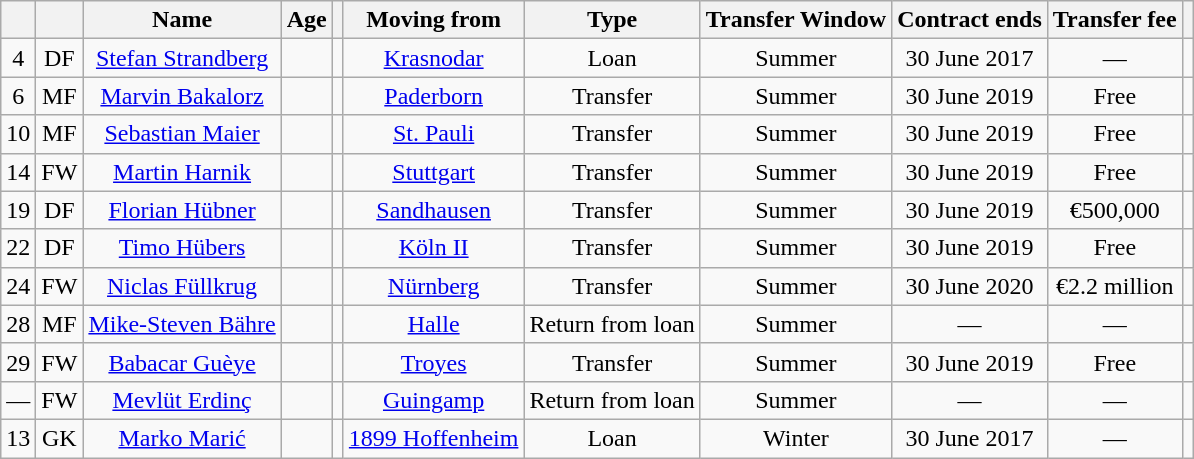<table class="wikitable" Style="text-align: center">
<tr>
<th></th>
<th></th>
<th>Name</th>
<th>Age</th>
<th></th>
<th>Moving from</th>
<th>Type</th>
<th>Transfer Window</th>
<th>Contract ends</th>
<th>Transfer fee</th>
<th></th>
</tr>
<tr>
<td>4</td>
<td>DF</td>
<td><a href='#'>Stefan Strandberg</a></td>
<td></td>
<td></td>
<td><a href='#'>Krasnodar</a></td>
<td>Loan</td>
<td>Summer</td>
<td>30 June 2017</td>
<td>—</td>
<td></td>
</tr>
<tr>
<td>6</td>
<td>MF</td>
<td><a href='#'>Marvin Bakalorz</a></td>
<td></td>
<td></td>
<td><a href='#'>Paderborn</a></td>
<td>Transfer</td>
<td>Summer</td>
<td>30 June 2019</td>
<td>Free</td>
<td></td>
</tr>
<tr>
<td>10</td>
<td>MF</td>
<td><a href='#'>Sebastian Maier</a></td>
<td></td>
<td></td>
<td><a href='#'>St. Pauli</a></td>
<td>Transfer</td>
<td>Summer</td>
<td>30 June 2019</td>
<td>Free</td>
<td></td>
</tr>
<tr>
<td>14</td>
<td>FW</td>
<td><a href='#'>Martin Harnik</a></td>
<td></td>
<td></td>
<td><a href='#'>Stuttgart</a></td>
<td>Transfer</td>
<td>Summer</td>
<td>30 June 2019</td>
<td>Free</td>
<td></td>
</tr>
<tr>
<td>19</td>
<td>DF</td>
<td><a href='#'>Florian Hübner</a></td>
<td></td>
<td></td>
<td><a href='#'>Sandhausen</a></td>
<td>Transfer</td>
<td>Summer</td>
<td>30 June 2019</td>
<td>€500,000</td>
<td></td>
</tr>
<tr>
<td>22</td>
<td>DF</td>
<td><a href='#'>Timo Hübers</a></td>
<td></td>
<td></td>
<td><a href='#'>Köln II</a></td>
<td>Transfer</td>
<td>Summer</td>
<td>30 June 2019</td>
<td>Free</td>
<td></td>
</tr>
<tr>
<td>24</td>
<td>FW</td>
<td><a href='#'>Niclas Füllkrug</a></td>
<td></td>
<td></td>
<td><a href='#'>Nürnberg</a></td>
<td>Transfer</td>
<td>Summer</td>
<td>30 June 2020</td>
<td>€2.2 million</td>
<td></td>
</tr>
<tr>
<td>28</td>
<td>MF</td>
<td><a href='#'>Mike-Steven Bähre</a></td>
<td></td>
<td></td>
<td><a href='#'>Halle</a></td>
<td>Return from loan</td>
<td>Summer</td>
<td>—</td>
<td>—</td>
<td></td>
</tr>
<tr>
<td>29</td>
<td>FW</td>
<td><a href='#'>Babacar Guèye</a></td>
<td></td>
<td></td>
<td><a href='#'>Troyes</a></td>
<td>Transfer</td>
<td>Summer</td>
<td>30 June 2019</td>
<td>Free</td>
<td></td>
</tr>
<tr>
<td>—</td>
<td>FW</td>
<td><a href='#'>Mevlüt Erdinç</a></td>
<td></td>
<td></td>
<td><a href='#'>Guingamp</a></td>
<td>Return from loan</td>
<td>Summer</td>
<td>—</td>
<td>—</td>
<td></td>
</tr>
<tr>
<td>13</td>
<td>GK</td>
<td><a href='#'>Marko Marić</a></td>
<td></td>
<td></td>
<td><a href='#'>1899 Hoffenheim</a></td>
<td>Loan</td>
<td>Winter</td>
<td>30 June 2017</td>
<td>—</td>
<td></td>
</tr>
</table>
